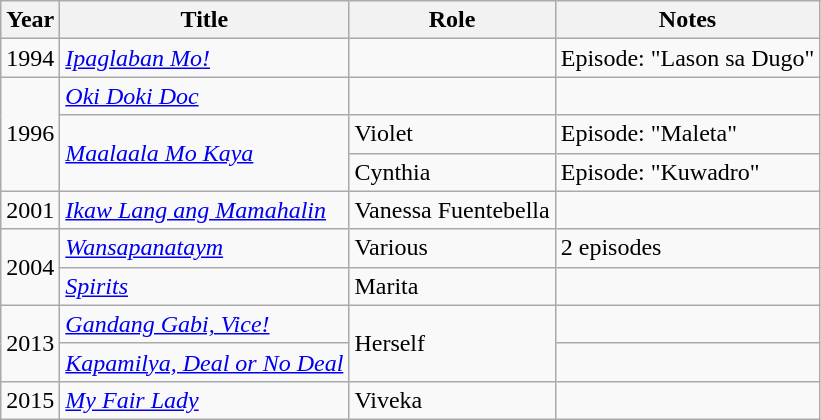<table class="wikitable">
<tr>
<th>Year</th>
<th>Title</th>
<th>Role</th>
<th>Notes</th>
</tr>
<tr>
<td>1994</td>
<td><em><a href='#'>Ipaglaban Mo!</a></em></td>
<td></td>
<td>Episode: "Lason sa Dugo"</td>
</tr>
<tr>
<td rowspan="3">1996</td>
<td><em><a href='#'>Oki Doki Doc</a></em></td>
<td></td>
<td></td>
</tr>
<tr>
<td rowspan="2"><em><a href='#'>Maalaala Mo Kaya</a></em></td>
<td>Violet</td>
<td>Episode: "Maleta"</td>
</tr>
<tr>
<td>Cynthia</td>
<td>Episode: "Kuwadro"</td>
</tr>
<tr>
<td>2001</td>
<td><em><a href='#'>Ikaw Lang ang Mamahalin</a></em></td>
<td>Vanessa Fuentebella</td>
<td></td>
</tr>
<tr>
<td rowspan="2">2004</td>
<td><em><a href='#'>Wansapanataym</a></em></td>
<td>Various</td>
<td>2 episodes</td>
</tr>
<tr>
<td><em><a href='#'>Spirits</a></em></td>
<td>Marita</td>
<td></td>
</tr>
<tr>
<td rowspan="2">2013</td>
<td><em><a href='#'>Gandang Gabi, Vice!</a></em></td>
<td rowspan="2">Herself</td>
<td></td>
</tr>
<tr>
<td><em><a href='#'>Kapamilya, Deal or No Deal</a></em></td>
<td></td>
</tr>
<tr>
<td>2015</td>
<td><em><a href='#'>My Fair Lady</a></em></td>
<td>Viveka</td>
<td></td>
</tr>
</table>
